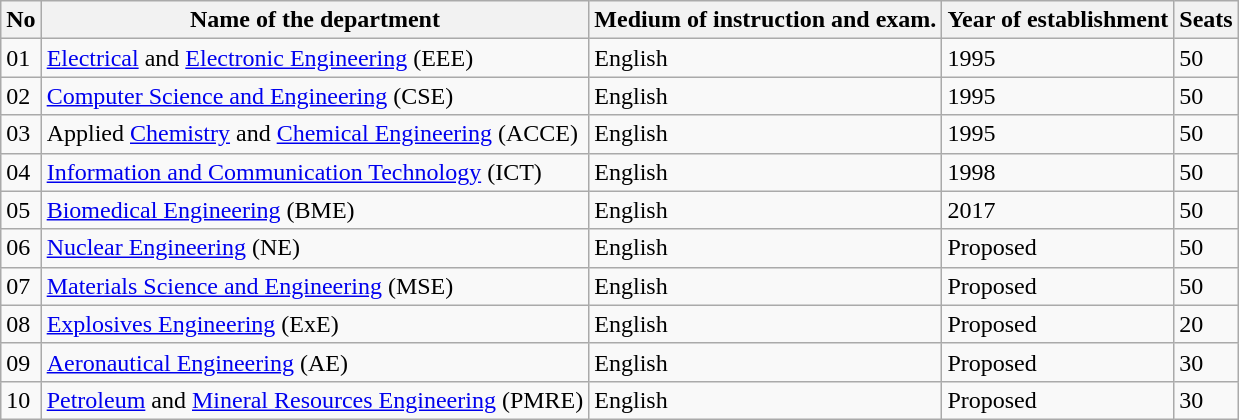<table class="wikitable">
<tr>
<th>No</th>
<th>Name of the department</th>
<th>Medium of instruction and exam.</th>
<th>Year of establishment</th>
<th>Seats</th>
</tr>
<tr>
<td>01</td>
<td><a href='#'>Electrical</a> and <a href='#'>Electronic Engineering</a> (EEE)</td>
<td>English</td>
<td>1995</td>
<td>50</td>
</tr>
<tr>
<td>02</td>
<td><a href='#'>Computer Science and Engineering</a> (CSE)</td>
<td>English</td>
<td>1995</td>
<td>50</td>
</tr>
<tr>
<td>03</td>
<td>Applied <a href='#'>Chemistry</a> and <a href='#'>Chemical Engineering</a> (ACCE)</td>
<td>English</td>
<td>1995</td>
<td>50</td>
</tr>
<tr>
<td>04</td>
<td><a href='#'>Information and Communication Technology</a> (ICT)</td>
<td>English</td>
<td>1998</td>
<td>50</td>
</tr>
<tr>
<td>05</td>
<td><a href='#'>Biomedical Engineering</a> (BME)</td>
<td>English</td>
<td>2017</td>
<td>50</td>
</tr>
<tr>
<td>06</td>
<td><a href='#'>Nuclear Engineering</a> (NE)</td>
<td>English</td>
<td>Proposed</td>
<td>50</td>
</tr>
<tr>
<td>07</td>
<td><a href='#'>Materials Science and Engineering</a> (MSE)</td>
<td>English</td>
<td>Proposed</td>
<td>50</td>
</tr>
<tr>
<td>08</td>
<td><a href='#'>Explosives Engineering</a> (ExE)</td>
<td>English</td>
<td>Proposed</td>
<td>20</td>
</tr>
<tr>
<td>09</td>
<td><a href='#'>Aeronautical Engineering</a> (AE)</td>
<td>English</td>
<td>Proposed</td>
<td>30</td>
</tr>
<tr>
<td>10</td>
<td><a href='#'>Petroleum</a> and <a href='#'>Mineral Resources Engineering</a> (PMRE)</td>
<td>English</td>
<td>Proposed</td>
<td>30</td>
</tr>
</table>
